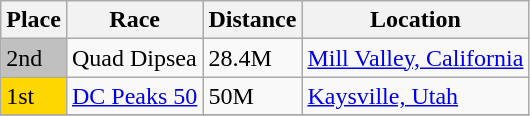<table class="wikitable">
<tr>
<th>Place</th>
<th>Race</th>
<th>Distance</th>
<th>Location</th>
</tr>
<tr>
<td style="background-color:silver;">2nd</td>
<td>Quad Dipsea</td>
<td>28.4M</td>
<td> <a href='#'>Mill Valley, California</a></td>
</tr>
<tr>
<td style="background-color:gold;">1st</td>
<td><a href='#'>DC Peaks 50</a></td>
<td>50M</td>
<td> <a href='#'>Kaysville, Utah</a></td>
</tr>
<tr>
</tr>
</table>
